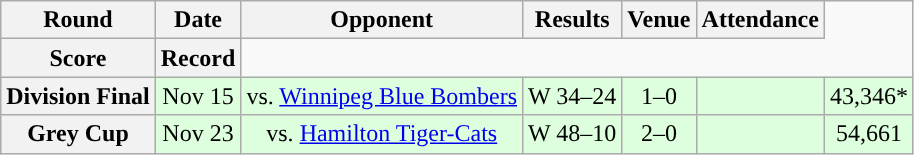<table class="wikitable" style="text-align:center">
<tr>
<th>Round</th>
<th>Date</th>
<th>Opponent</th>
<th>Results</th>
<th>Venue</th>
<th>Attendance</th>
</tr>
<tr>
<th>Score</th>
<th>Record</th>
</tr>
<tr align="center" bgcolor="#ddffdd">
<th>Division Final</th>
<td>Nov 15</td>
<td>vs. <a href='#'>Winnipeg Blue Bombers</a></td>
<td>W 34–24</td>
<td>1–0</td>
<td></td>
<td>43,346*</td>
</tr>
<tr align="center" bgcolor="#ddffdd">
<th>Grey Cup</th>
<td>Nov 23</td>
<td>vs. <a href='#'>Hamilton Tiger-Cats</a></td>
<td>W 48–10</td>
<td>2–0</td>
<td></td>
<td>54,661</td>
</tr>
</table>
